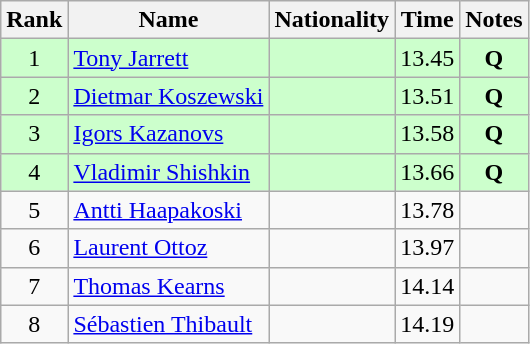<table class="wikitable sortable" style="text-align:center">
<tr>
<th>Rank</th>
<th>Name</th>
<th>Nationality</th>
<th>Time</th>
<th>Notes</th>
</tr>
<tr bgcolor=ccffcc>
<td>1</td>
<td align=left><a href='#'>Tony Jarrett</a></td>
<td align=left></td>
<td>13.45</td>
<td><strong>Q</strong></td>
</tr>
<tr bgcolor=ccffcc>
<td>2</td>
<td align=left><a href='#'>Dietmar Koszewski</a></td>
<td align=left></td>
<td>13.51</td>
<td><strong>Q</strong></td>
</tr>
<tr bgcolor=ccffcc>
<td>3</td>
<td align=left><a href='#'>Igors Kazanovs</a></td>
<td align=left></td>
<td>13.58</td>
<td><strong>Q</strong></td>
</tr>
<tr bgcolor=ccffcc>
<td>4</td>
<td align=left><a href='#'>Vladimir Shishkin</a></td>
<td align=left></td>
<td>13.66</td>
<td><strong>Q</strong></td>
</tr>
<tr>
<td>5</td>
<td align=left><a href='#'>Antti Haapakoski</a></td>
<td align=left></td>
<td>13.78</td>
<td></td>
</tr>
<tr>
<td>6</td>
<td align=left><a href='#'>Laurent Ottoz</a></td>
<td align=left></td>
<td>13.97</td>
<td></td>
</tr>
<tr>
<td>7</td>
<td align=left><a href='#'>Thomas Kearns</a></td>
<td align=left></td>
<td>14.14</td>
<td></td>
</tr>
<tr>
<td>8</td>
<td align=left><a href='#'>Sébastien Thibault</a></td>
<td align=left></td>
<td>14.19</td>
<td></td>
</tr>
</table>
